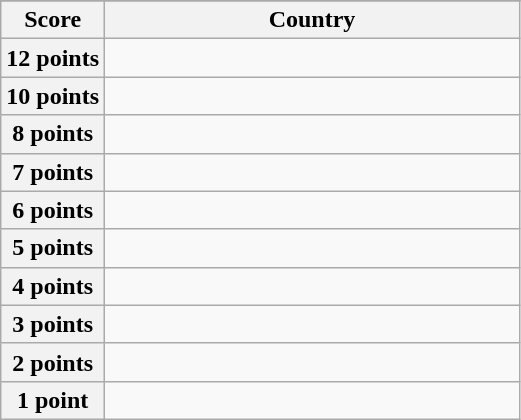<table class="wikitable">
<tr>
</tr>
<tr>
<th scope="col" width="20%">Score</th>
<th scope="col">Country</th>
</tr>
<tr>
<th scope="row">12 points</th>
<td></td>
</tr>
<tr>
<th scope="row">10 points</th>
<td></td>
</tr>
<tr>
<th scope="row">8 points</th>
<td></td>
</tr>
<tr>
<th scope="row">7 points</th>
<td></td>
</tr>
<tr>
<th scope="row">6 points</th>
<td></td>
</tr>
<tr>
<th scope="row">5 points</th>
<td></td>
</tr>
<tr>
<th scope="row">4 points</th>
<td></td>
</tr>
<tr>
<th scope="row">3 points</th>
<td></td>
</tr>
<tr>
<th scope="row">2 points</th>
<td></td>
</tr>
<tr>
<th scope="row">1 point</th>
<td></td>
</tr>
</table>
